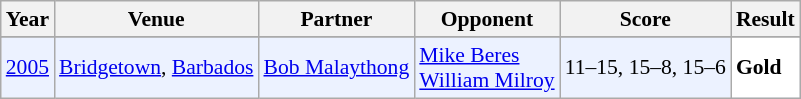<table class="sortable wikitable" style="font-size: 90%;">
<tr>
<th>Year</th>
<th>Venue</th>
<th>Partner</th>
<th>Opponent</th>
<th>Score</th>
<th>Result</th>
</tr>
<tr>
</tr>
<tr style="background:#ECF2FF">
<td align="center"><a href='#'>2005</a></td>
<td align="left"><a href='#'>Bridgetown</a>, <a href='#'>Barbados</a></td>
<td align="left"> <a href='#'>Bob Malaythong</a></td>
<td align="left"> <a href='#'>Mike Beres</a><br> <a href='#'>William Milroy</a></td>
<td align="left">11–15, 15–8, 15–6</td>
<td style="text-align:left; background:white"> <strong>Gold</strong></td>
</tr>
</table>
